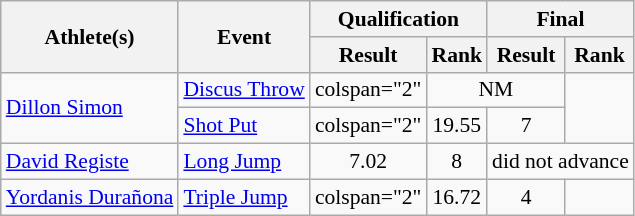<table class="wikitable" border="1" style="font-size:90%">
<tr>
<th rowspan=2>Athlete(s)</th>
<th rowspan=2>Event</th>
<th colspan=2>Qualification</th>
<th colspan=2>Final</th>
</tr>
<tr>
<th>Result</th>
<th>Rank</th>
<th>Result</th>
<th>Rank</th>
</tr>
<tr>
<td rowspan=2><a href='#'>Dillon Simon</a></td>
<td><a href='#'>Discus Throw</a></td>
<td>colspan="2" </td>
<td align=center colspan="2">NM</td>
</tr>
<tr>
<td><a href='#'>Shot Put</a></td>
<td>colspan="2" </td>
<td align=center>19.55</td>
<td align=center>7</td>
</tr>
<tr>
<td><a href='#'>David Registe</a></td>
<td><a href='#'>Long Jump</a></td>
<td align=center>7.02</td>
<td align=center>8</td>
<td colspan="2">did not advance</td>
</tr>
<tr>
<td><a href='#'>Yordanis Durañona</a></td>
<td><a href='#'>Triple Jump</a></td>
<td>colspan="2" </td>
<td align=center>16.72</td>
<td align=center>4</td>
</tr>
</table>
